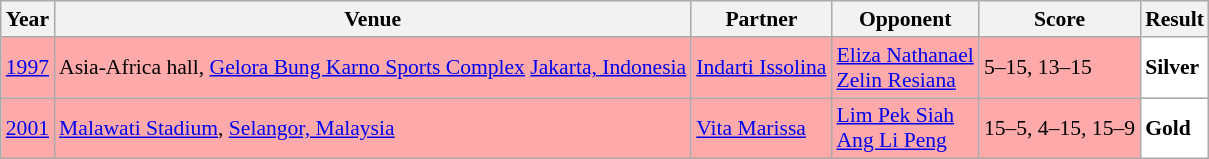<table class="sortable wikitable" style="font-size: 90%;">
<tr>
<th>Year</th>
<th>Venue</th>
<th>Partner</th>
<th>Opponent</th>
<th>Score</th>
<th>Result</th>
</tr>
<tr style="background:#FFAAAA">
<td align="center"><a href='#'>1997</a></td>
<td align="left">Asia-Africa hall, <a href='#'>Gelora Bung Karno Sports Complex</a> <a href='#'>Jakarta, Indonesia</a></td>
<td align="left"> <a href='#'>Indarti Issolina</a></td>
<td align="left"> <a href='#'>Eliza Nathanael</a><br> <a href='#'>Zelin Resiana</a></td>
<td align="left">5–15, 13–15</td>
<td style="text-align:left; background:white"> <strong>Silver</strong></td>
</tr>
<tr style="background:#FFAAAA">
<td align="center"><a href='#'>2001</a></td>
<td align="left"><a href='#'>Malawati Stadium</a>, <a href='#'>Selangor, Malaysia</a></td>
<td align="left"> <a href='#'>Vita Marissa</a></td>
<td align="left"> <a href='#'>Lim Pek Siah</a><br> <a href='#'>Ang Li Peng</a></td>
<td align="left">15–5, 4–15, 15–9</td>
<td style="text-align:left; background:white"> <strong>Gold</strong></td>
</tr>
</table>
